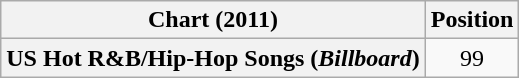<table class="wikitable  plainrowheaders">
<tr>
<th>Chart (2011)</th>
<th>Position</th>
</tr>
<tr>
<th scope="row">US Hot R&B/Hip-Hop Songs (<em>Billboard</em>)</th>
<td align=center>99</td>
</tr>
</table>
